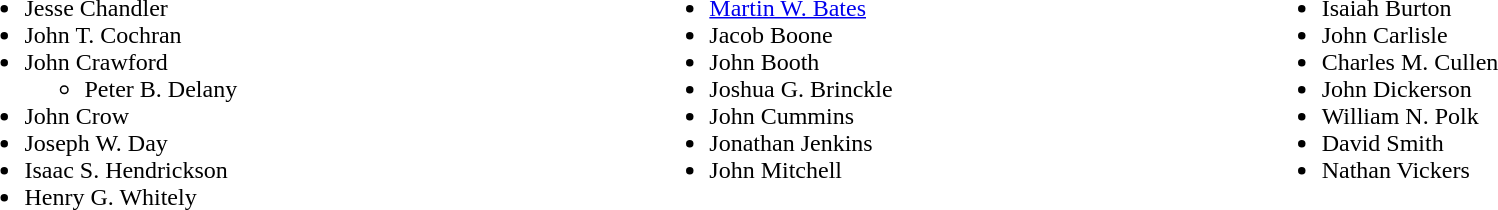<table width=100%>
<tr valign=top>
<td><br><ul><li>Jesse Chandler</li><li>John T. Cochran</li><li>John Crawford<ul><li>Peter B. Delany</li></ul></li><li>John Crow</li><li>Joseph W. Day</li><li>Isaac S. Hendrickson</li><li>Henry G. Whitely</li></ul></td>
<td><br><ul><li><a href='#'>Martin W. Bates</a></li><li>Jacob Boone</li><li>John Booth</li><li>Joshua G. Brinckle</li><li>John Cummins</li><li>Jonathan Jenkins</li><li>John Mitchell</li></ul></td>
<td><br><ul><li>Isaiah Burton</li><li>John Carlisle</li><li>Charles M. Cullen</li><li>John Dickerson</li><li>William N. Polk</li><li>David Smith</li><li>Nathan Vickers</li></ul></td>
</tr>
</table>
